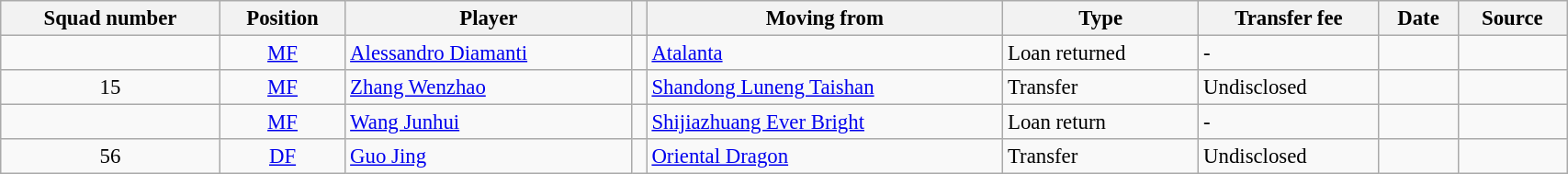<table class="wikitable sortable" style="width:90%; text-align:left; font-size:95%;">
<tr>
<th>Squad number</th>
<th>Position</th>
<th>Player</th>
<th></th>
<th>Moving from</th>
<th>Type</th>
<th>Transfer fee</th>
<th>Date</th>
<th>Source</th>
</tr>
<tr>
<td align=center></td>
<td align=center><a href='#'>MF</a></td>
<td align=left> <a href='#'>Alessandro Diamanti</a></td>
<td align=center></td>
<td align=left> <a href='#'>Atalanta</a></td>
<td>Loan returned</td>
<td>-</td>
<td></td>
<td align=center></td>
</tr>
<tr>
<td align=center>15</td>
<td align=center><a href='#'>MF</a></td>
<td align=left> <a href='#'>Zhang Wenzhao</a></td>
<td align=center></td>
<td align=left> <a href='#'>Shandong Luneng Taishan</a></td>
<td>Transfer</td>
<td>Undisclosed</td>
<td></td>
<td align=center></td>
</tr>
<tr>
<td align=center></td>
<td align=center><a href='#'>MF</a></td>
<td align=left> <a href='#'>Wang Junhui</a></td>
<td align=center></td>
<td align=left> <a href='#'>Shijiazhuang Ever Bright</a></td>
<td>Loan return</td>
<td>-</td>
<td></td>
<td align=center></td>
</tr>
<tr>
<td align=center>56</td>
<td align=center><a href='#'>DF</a></td>
<td align=left> <a href='#'>Guo Jing</a></td>
<td align=center></td>
<td align=left> <a href='#'>Oriental Dragon</a></td>
<td>Transfer</td>
<td>Undisclosed</td>
<td></td>
<td align=center></td>
</tr>
</table>
